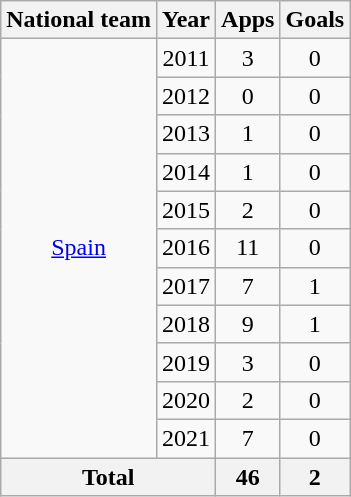<table class="wikitable" style="text-align: center;">
<tr>
<th>National team</th>
<th>Year</th>
<th>Apps</th>
<th>Goals</th>
</tr>
<tr>
<td rowspan="11"><a href='#'>Spain</a></td>
<td>2011</td>
<td>3</td>
<td>0</td>
</tr>
<tr>
<td>2012</td>
<td>0</td>
<td>0</td>
</tr>
<tr>
<td>2013</td>
<td>1</td>
<td>0</td>
</tr>
<tr>
<td>2014</td>
<td>1</td>
<td>0</td>
</tr>
<tr>
<td>2015</td>
<td>2</td>
<td>0</td>
</tr>
<tr>
<td>2016</td>
<td>11</td>
<td>0</td>
</tr>
<tr>
<td>2017</td>
<td>7</td>
<td>1</td>
</tr>
<tr>
<td>2018</td>
<td>9</td>
<td>1</td>
</tr>
<tr>
<td>2019</td>
<td>3</td>
<td>0</td>
</tr>
<tr>
<td>2020</td>
<td>2</td>
<td>0</td>
</tr>
<tr>
<td>2021</td>
<td>7</td>
<td>0</td>
</tr>
<tr>
<th colspan="2">Total</th>
<th>46</th>
<th>2</th>
</tr>
</table>
